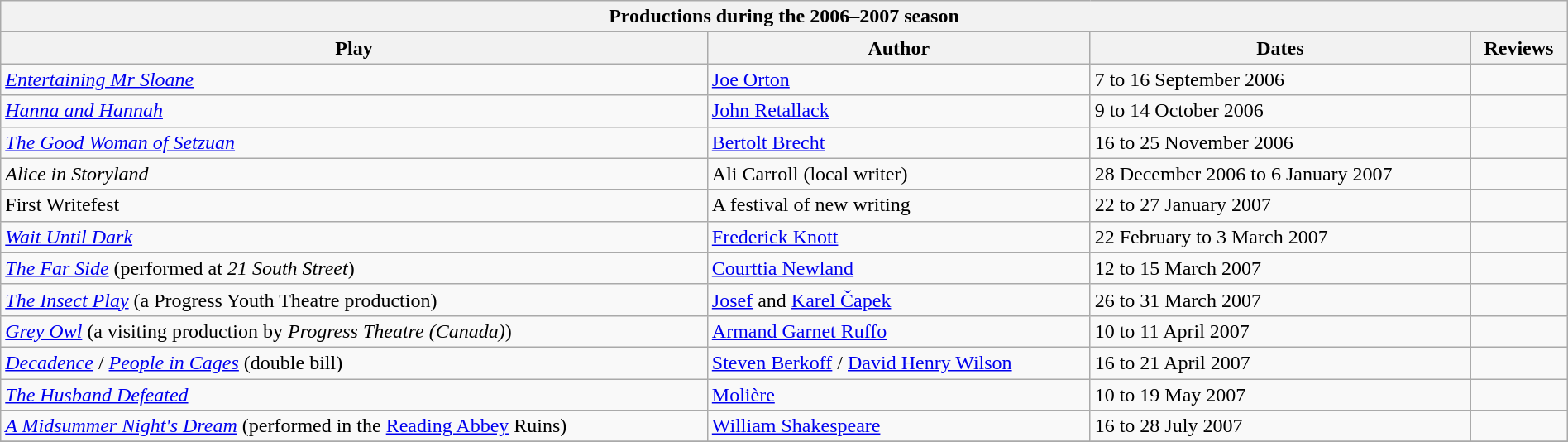<table class="wikitable collapsible collapsed" width="100%">
<tr>
<th colspan="4">Productions during the 2006–2007 season</th>
</tr>
<tr>
<th>Play</th>
<th>Author</th>
<th>Dates</th>
<th>Reviews</th>
</tr>
<tr>
<td><em><a href='#'>Entertaining Mr Sloane</a></em></td>
<td><a href='#'>Joe Orton</a></td>
<td>7 to 16 September 2006</td>
<td></td>
</tr>
<tr>
<td><em><a href='#'>Hanna and Hannah</a></em></td>
<td><a href='#'>John Retallack</a></td>
<td>9 to 14 October 2006</td>
<td></td>
</tr>
<tr>
<td><em><a href='#'>The Good Woman of Setzuan</a></em></td>
<td><a href='#'>Bertolt Brecht</a></td>
<td>16 to 25 November 2006</td>
<td></td>
</tr>
<tr>
<td><em>Alice in Storyland</em></td>
<td>Ali Carroll (local writer)</td>
<td>28 December 2006 to 6 January 2007</td>
<td></td>
</tr>
<tr>
<td>First Writefest</td>
<td>A festival of new writing</td>
<td>22 to 27 January 2007</td>
<td></td>
</tr>
<tr>
<td><em><a href='#'>Wait Until Dark</a></em></td>
<td><a href='#'>Frederick Knott</a></td>
<td>22 February to 3 March 2007</td>
<td></td>
</tr>
<tr>
<td><em><a href='#'>The Far Side</a></em> (performed at <em>21 South Street</em>)</td>
<td><a href='#'>Courttia Newland</a></td>
<td>12 to 15 March 2007</td>
<td></td>
</tr>
<tr>
<td><em><a href='#'>The Insect Play</a></em> (a Progress Youth Theatre production)</td>
<td><a href='#'>Josef</a> and <a href='#'>Karel Čapek</a></td>
<td>26 to 31 March 2007</td>
<td></td>
</tr>
<tr>
<td><em><a href='#'>Grey Owl</a></em> (a visiting production by <em>Progress Theatre (Canada)</em>)</td>
<td><a href='#'>Armand Garnet Ruffo</a></td>
<td>10 to 11 April 2007</td>
<td></td>
</tr>
<tr>
<td><em><a href='#'>Decadence</a></em> / <em><a href='#'>People in Cages</a></em> (double bill)</td>
<td><a href='#'>Steven Berkoff</a> / <a href='#'>David Henry Wilson</a></td>
<td>16 to 21 April 2007</td>
<td></td>
</tr>
<tr>
<td><em><a href='#'>The Husband Defeated</a></em></td>
<td><a href='#'>Molière</a></td>
<td>10 to 19 May 2007</td>
<td></td>
</tr>
<tr>
<td><em><a href='#'>A Midsummer Night's Dream</a></em> (performed in the <a href='#'>Reading Abbey</a> Ruins)</td>
<td><a href='#'>William Shakespeare</a></td>
<td>16 to 28 July 2007</td>
<td> </td>
</tr>
<tr>
</tr>
</table>
